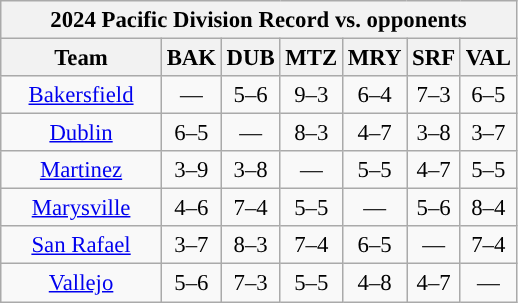<table class="wikitable" style="font-size:95%; text-align:center;">
<tr>
<th colspan=7>2024 Pacific Division Record vs. opponents</th>
</tr>
<tr>
<th style="width:100px;">Team</th>
<th>BAK</th>
<th>DUB</th>
<th>MTZ</th>
<th>MRY</th>
<th>SRF</th>
<th>VAL</th>
</tr>
<tr>
<td><a href='#'>Bakersfield</a></td>
<td>—</td>
<td>5–6</td>
<td>9–3</td>
<td>6–4</td>
<td>7–3</td>
<td>6–5</td>
</tr>
<tr>
<td><a href='#'>Dublin</a></td>
<td>6–5</td>
<td>—</td>
<td>8–3</td>
<td>4–7</td>
<td>3–8</td>
<td>3–7</td>
</tr>
<tr>
<td><a href='#'>Martinez</a></td>
<td>3–9</td>
<td>3–8</td>
<td>—</td>
<td>5–5</td>
<td>4–7</td>
<td>5–5</td>
</tr>
<tr>
<td><a href='#'>Marysville</a></td>
<td>4–6</td>
<td>7–4</td>
<td>5–5</td>
<td>—</td>
<td>5–6</td>
<td>8–4</td>
</tr>
<tr>
<td><a href='#'>San Rafael</a></td>
<td>3–7</td>
<td>8–3</td>
<td>7–4</td>
<td>6–5</td>
<td>—</td>
<td>7–4</td>
</tr>
<tr>
<td><a href='#'>Vallejo</a></td>
<td>5–6</td>
<td>7–3</td>
<td>5–5</td>
<td>4–8</td>
<td>4–7</td>
<td>—</td>
</tr>
</table>
